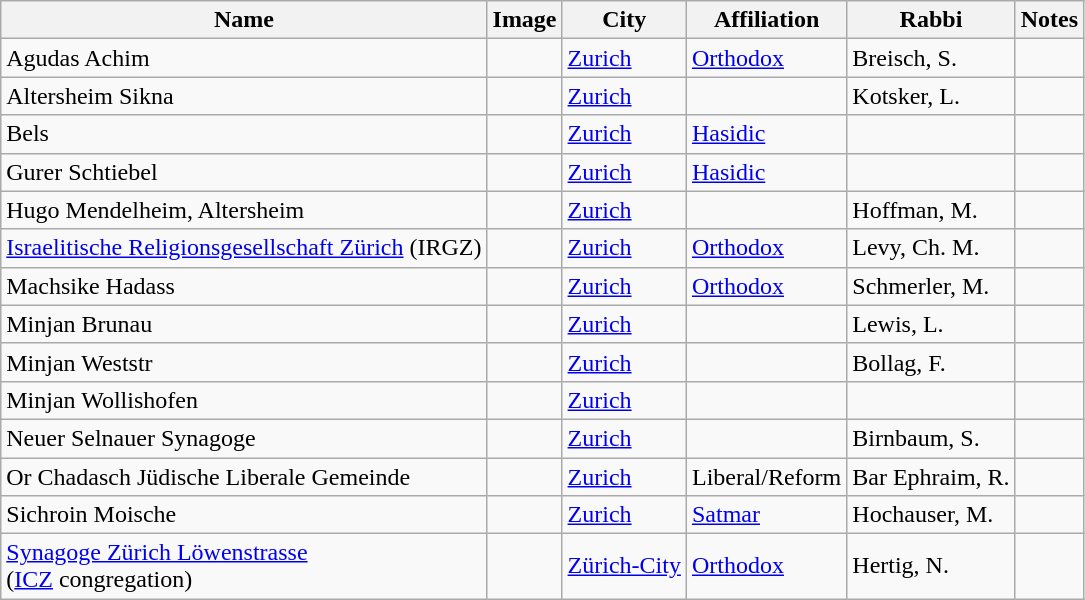<table class="wikitable sortable">
<tr>
<th>Name</th>
<th class="unsortable">Image</th>
<th>City</th>
<th>Affiliation</th>
<th>Rabbi</th>
<th>Notes</th>
</tr>
<tr>
<td>Agudas Achim</td>
<td></td>
<td><a href='#'>Zurich</a></td>
<td><a href='#'>Orthodox</a></td>
<td>Breisch, S.</td>
<td></td>
</tr>
<tr>
<td>Altersheim Sikna</td>
<td></td>
<td><a href='#'>Zurich</a></td>
<td></td>
<td>Kotsker, L.</td>
<td></td>
</tr>
<tr>
<td>Bels</td>
<td></td>
<td><a href='#'>Zurich</a></td>
<td><a href='#'>Hasidic</a></td>
<td></td>
<td></td>
</tr>
<tr>
<td>Gurer Schtiebel</td>
<td></td>
<td><a href='#'>Zurich</a></td>
<td><a href='#'>Hasidic</a></td>
<td></td>
<td></td>
</tr>
<tr>
<td>Hugo Mendelheim, Altersheim</td>
<td></td>
<td><a href='#'>Zurich</a></td>
<td></td>
<td>Hoffman, M.</td>
<td></td>
</tr>
<tr>
<td><a href='#'>Israelitische Religionsgesellschaft Zürich</a> (IRGZ)</td>
<td></td>
<td><a href='#'>Zurich</a></td>
<td><a href='#'>Orthodox</a></td>
<td>Levy, Ch. M.</td>
<td></td>
</tr>
<tr>
<td>Machsike Hadass</td>
<td></td>
<td><a href='#'>Zurich</a></td>
<td><a href='#'>Orthodox</a></td>
<td>Schmerler, M.</td>
<td></td>
</tr>
<tr>
<td>Minjan Brunau</td>
<td></td>
<td><a href='#'>Zurich</a></td>
<td></td>
<td>Lewis, L.</td>
<td></td>
</tr>
<tr>
<td>Minjan Weststr</td>
<td></td>
<td><a href='#'>Zurich</a></td>
<td></td>
<td>Bollag, F.</td>
<td></td>
</tr>
<tr>
<td>Minjan Wollishofen</td>
<td></td>
<td><a href='#'>Zurich</a></td>
<td></td>
<td></td>
<td></td>
</tr>
<tr>
<td>Neuer Selnauer Synagoge</td>
<td></td>
<td><a href='#'>Zurich</a></td>
<td></td>
<td>Birnbaum, S.</td>
<td></td>
</tr>
<tr>
<td>Or Chadasch Jüdische Liberale Gemeinde</td>
<td></td>
<td><a href='#'>Zurich</a></td>
<td>Liberal/Reform</td>
<td>Bar Ephraim, R.</td>
<td></td>
</tr>
<tr>
<td>Sichroin Moische</td>
<td></td>
<td><a href='#'>Zurich</a></td>
<td><a href='#'>Satmar</a></td>
<td>Hochauser, M.</td>
<td></td>
</tr>
<tr>
<td><a href='#'>Synagoge Zürich Löwenstrasse</a><br>(<a href='#'>ICZ</a> congregation)</td>
<td></td>
<td><a href='#'>Zürich-City</a></td>
<td><a href='#'>Orthodox</a></td>
<td>Hertig, N.</td>
<td></td>
</tr>
</table>
